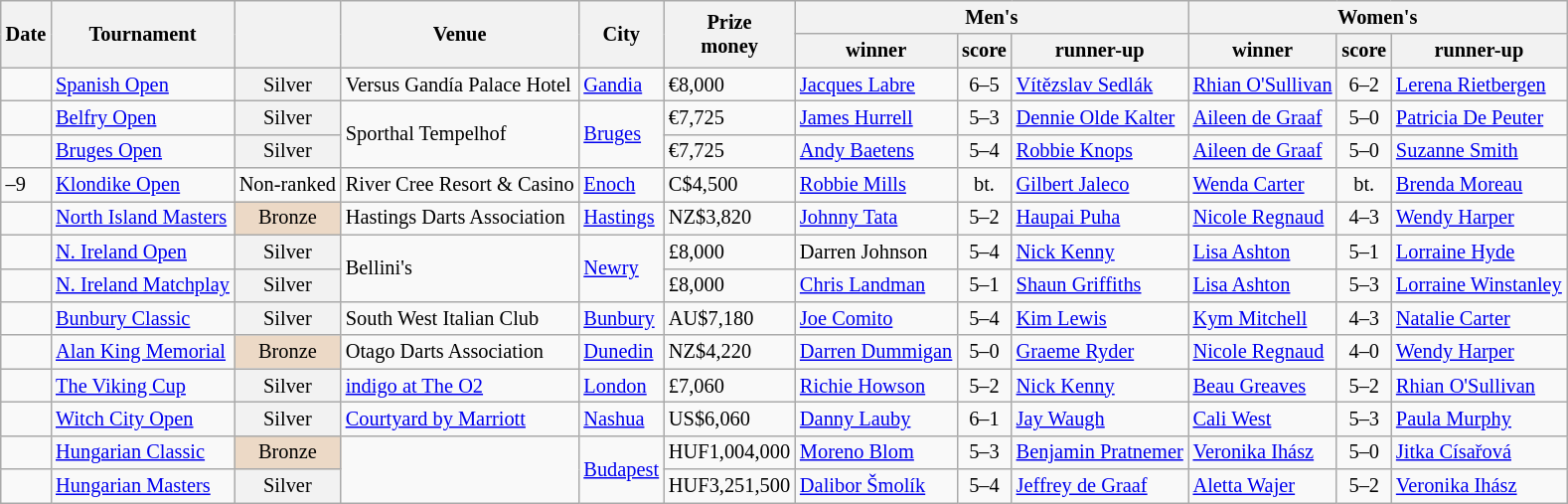<table class="wikitable sortable" style="font-size: 85%">
<tr>
<th class=unsortable rowspan="2">Date</th>
<th rowspan="2">Tournament</th>
<th rowspan="2"></th>
<th rowspan="2">Venue</th>
<th rowspan="2">City</th>
<th rowspan="2" class=unsortable>Prize<br>money</th>
<th colspan="3">Men's</th>
<th colspan="3">Women's</th>
</tr>
<tr>
<th>winner</th>
<th class=unsortable>score</th>
<th>runner-up</th>
<th>winner</th>
<th class=unsortable>score</th>
<th>runner-up</th>
</tr>
<tr>
<td></td>
<td><a href='#'>Spanish Open</a></td>
<td bgcolor="f2f2f2" align="center">Silver</td>
<td>Versus Gandía Palace Hotel</td>
<td> <a href='#'>Gandia</a></td>
<td>€8,000</td>
<td> <a href='#'>Jacques Labre</a></td>
<td align="center">6–5</td>
<td> <a href='#'>Vítězslav Sedlák</a></td>
<td> <a href='#'>Rhian O'Sullivan</a></td>
<td align="center">6–2</td>
<td> <a href='#'>Lerena Rietbergen</a></td>
</tr>
<tr>
<td></td>
<td><a href='#'>Belfry Open</a></td>
<td bgcolor="f2f2f2" align="center">Silver</td>
<td rowspan=2>Sporthal Tempelhof</td>
<td rowspan=2> <a href='#'>Bruges</a></td>
<td>€7,725</td>
<td> <a href='#'>James Hurrell</a></td>
<td align="center">5–3</td>
<td> <a href='#'>Dennie Olde Kalter</a></td>
<td> <a href='#'>Aileen de Graaf</a></td>
<td align="center">5–0</td>
<td> <a href='#'>Patricia De Peuter</a></td>
</tr>
<tr>
<td></td>
<td><a href='#'>Bruges Open</a></td>
<td bgcolor="f2f2f2" align="center">Silver</td>
<td>€7,725</td>
<td> <a href='#'>Andy Baetens</a></td>
<td align="center">5–4</td>
<td> <a href='#'>Robbie Knops</a></td>
<td> <a href='#'>Aileen de Graaf</a></td>
<td align="center">5–0</td>
<td> <a href='#'>Suzanne Smith</a></td>
</tr>
<tr>
<td>–9</td>
<td><a href='#'>Klondike Open</a></td>
<td align="center">Non-ranked</td>
<td>River Cree Resort & Casino</td>
<td> <a href='#'>Enoch</a></td>
<td>C$4,500</td>
<td> <a href='#'>Robbie Mills</a></td>
<td align="center">bt.</td>
<td> <a href='#'>Gilbert Jaleco</a></td>
<td> <a href='#'>Wenda Carter</a></td>
<td align="center">bt.</td>
<td> <a href='#'>Brenda Moreau</a></td>
</tr>
<tr>
<td></td>
<td><a href='#'>North Island Masters</a></td>
<td bgcolor="ecd9c6" align="center">Bronze</td>
<td>Hastings Darts Association</td>
<td> <a href='#'>Hastings</a></td>
<td>NZ$3,820</td>
<td> <a href='#'>Johnny Tata</a></td>
<td align="center">5–2</td>
<td> <a href='#'>Haupai Puha</a></td>
<td> <a href='#'>Nicole Regnaud</a></td>
<td align="center">4–3</td>
<td> <a href='#'>Wendy Harper</a></td>
</tr>
<tr>
<td></td>
<td><a href='#'>N. Ireland Open</a></td>
<td bgcolor="f2f2f2" align="center">Silver</td>
<td rowspan=2>Bellini's</td>
<td rowspan=2> <a href='#'>Newry</a></td>
<td>£8,000</td>
<td> Darren Johnson</td>
<td align="center">5–4</td>
<td> <a href='#'>Nick Kenny</a></td>
<td> <a href='#'>Lisa Ashton</a></td>
<td align="center">5–1</td>
<td> <a href='#'>Lorraine Hyde</a></td>
</tr>
<tr>
<td></td>
<td><a href='#'>N. Ireland Matchplay</a></td>
<td bgcolor="f2f2f2" align="center">Silver</td>
<td>£8,000</td>
<td> <a href='#'>Chris Landman</a></td>
<td align="center">5–1</td>
<td> <a href='#'>Shaun Griffiths</a></td>
<td> <a href='#'>Lisa Ashton</a></td>
<td align="center">5–3</td>
<td> <a href='#'>Lorraine Winstanley</a></td>
</tr>
<tr>
<td></td>
<td><a href='#'>Bunbury Classic</a></td>
<td bgcolor="f2f2f2" align="center">Silver</td>
<td>South West Italian Club</td>
<td> <a href='#'>Bunbury</a></td>
<td>AU$7,180</td>
<td> <a href='#'>Joe Comito</a></td>
<td align="center">5–4</td>
<td> <a href='#'>Kim Lewis</a></td>
<td> <a href='#'>Kym Mitchell</a></td>
<td align="center">4–3</td>
<td> <a href='#'>Natalie Carter</a></td>
</tr>
<tr>
<td></td>
<td><a href='#'>Alan King Memorial</a></td>
<td bgcolor="ecd9c6" align="center">Bronze</td>
<td>Otago Darts Association</td>
<td> <a href='#'>Dunedin</a></td>
<td>NZ$4,220</td>
<td> <a href='#'>Darren Dummigan</a></td>
<td align="center">5–0</td>
<td> <a href='#'>Graeme Ryder</a></td>
<td> <a href='#'>Nicole Regnaud</a></td>
<td align="center">4–0</td>
<td> <a href='#'>Wendy Harper</a></td>
</tr>
<tr>
<td></td>
<td><a href='#'>The Viking Cup</a></td>
<td bgcolor="f2f2f2" align="center">Silver</td>
<td><a href='#'>indigo at The O2</a></td>
<td> <a href='#'>London</a></td>
<td>£7,060</td>
<td> <a href='#'>Richie Howson</a></td>
<td align="center">5–2</td>
<td> <a href='#'>Nick Kenny</a></td>
<td> <a href='#'>Beau Greaves</a></td>
<td align="center">5–2</td>
<td> <a href='#'>Rhian O'Sullivan</a></td>
</tr>
<tr>
<td></td>
<td><a href='#'>Witch City Open</a></td>
<td bgcolor="f2f2f2" align="center">Silver</td>
<td><a href='#'>Courtyard by Marriott</a></td>
<td> <a href='#'>Nashua</a></td>
<td>US$6,060</td>
<td> <a href='#'>Danny Lauby</a></td>
<td align="center">6–1</td>
<td> <a href='#'>Jay Waugh</a></td>
<td> <a href='#'>Cali West</a></td>
<td align="center">5–3</td>
<td> <a href='#'>Paula Murphy</a></td>
</tr>
<tr>
<td></td>
<td><a href='#'>Hungarian Classic</a></td>
<td bgcolor="ecd9c6" align="center">Bronze</td>
<td rowspan=2></td>
<td rowspan=2> <a href='#'>Budapest</a></td>
<td>HUF1,004,000</td>
<td> <a href='#'>Moreno Blom</a></td>
<td align="center">5–3</td>
<td> <a href='#'>Benjamin Pratnemer</a></td>
<td> <a href='#'>Veronika Ihász</a></td>
<td align="center">5–0</td>
<td> <a href='#'>Jitka Císařová</a></td>
</tr>
<tr>
<td></td>
<td><a href='#'>Hungarian Masters</a></td>
<td bgcolor="f2f2f2" align="center">Silver</td>
<td>HUF3,251,500</td>
<td> <a href='#'>Dalibor Šmolík</a></td>
<td align="center">5–4</td>
<td> <a href='#'>Jeffrey de Graaf</a></td>
<td> <a href='#'>Aletta Wajer</a></td>
<td align="center">5–2</td>
<td> <a href='#'>Veronika Ihász</a></td>
</tr>
</table>
